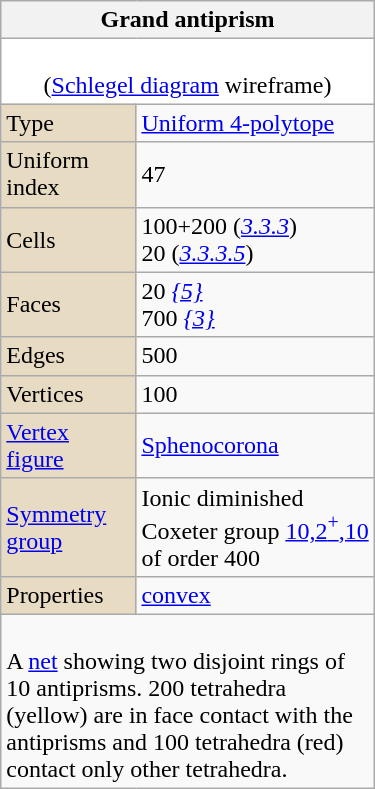<table class="wikitable" style="float:right; margin-left:8px; width:250px">
<tr>
<th bgcolor=#e7dcc3 colspan=2>Grand antiprism</th>
</tr>
<tr>
<td bgcolor=#ffffff align=center colspan=2><br>(<a href='#'>Schlegel diagram</a> wireframe)</td>
</tr>
<tr>
<td bgcolor=#e7dcc3>Type</td>
<td><a href='#'>Uniform 4-polytope</a></td>
</tr>
<tr>
<td bgcolor=#e7dcc3>Uniform index</td>
<td>47</td>
</tr>
<tr>
<td bgcolor=#e7dcc3>Cells</td>
<td>100+200 (<a href='#'><em>3.3.3</em></a>) <br>20 (<a href='#'><em>3.3.3.5</em></a>)</td>
</tr>
<tr>
<td bgcolor=#e7dcc3>Faces</td>
<td>20 <em><a href='#'>{5}</a></em><br>700 <em><a href='#'>{3}</a></em></td>
</tr>
<tr>
<td bgcolor=#e7dcc3>Edges</td>
<td>500</td>
</tr>
<tr>
<td bgcolor=#e7dcc3>Vertices</td>
<td>100</td>
</tr>
<tr>
<td bgcolor=#e7dcc3><a href='#'>Vertex figure</a></td>
<td><a href='#'>Sphenocorona</a><br></td>
</tr>
<tr>
<td bgcolor=#e7dcc3><a href='#'>Symmetry group</a></td>
<td>Ionic diminished Coxeter group <a href='#'>10,2<sup>+</sup>,10</a> of order 400</td>
</tr>
<tr>
<td bgcolor=#e7dcc3>Properties</td>
<td><a href='#'>convex</a></td>
</tr>
<tr>
<td colspan=2><br>A <a href='#'>net</a> showing two disjoint rings of 10 antiprisms. 200 tetrahedra (yellow) are in face contact with the antiprisms and 100 tetrahedra (red) contact only other tetrahedra.</td>
</tr>
</table>
